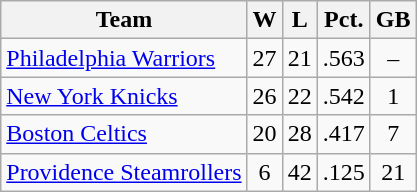<table class="wikitable" style="text-align: center;">
<tr>
<th>Team</th>
<th>W</th>
<th>L</th>
<th>Pct.</th>
<th>GB</th>
</tr>
<tr>
<td align="left"><a href='#'>Philadelphia Warriors</a></td>
<td>27</td>
<td>21</td>
<td>.563</td>
<td>–</td>
</tr>
<tr>
<td align="left"><a href='#'>New York Knicks</a></td>
<td>26</td>
<td>22</td>
<td>.542</td>
<td>1</td>
</tr>
<tr>
<td align="left"><a href='#'>Boston Celtics</a></td>
<td>20</td>
<td>28</td>
<td>.417</td>
<td>7</td>
</tr>
<tr>
<td align="left"><a href='#'>Providence Steamrollers</a></td>
<td>6</td>
<td>42</td>
<td>.125</td>
<td>21</td>
</tr>
</table>
